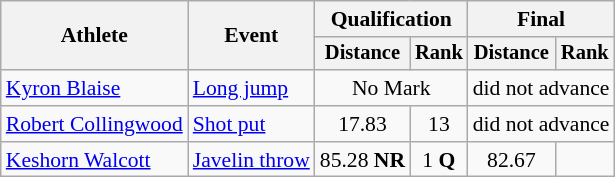<table class="wikitable" style="font-size:90%">
<tr>
<th rowspan=2>Athlete</th>
<th rowspan=2>Event</th>
<th colspan=2>Qualification</th>
<th colspan=2>Final</th>
</tr>
<tr style="font-size:95%">
<th>Distance</th>
<th>Rank</th>
<th>Distance</th>
<th>Rank</th>
</tr>
<tr align=center>
<td align=left><a href='#'>Kyron Blaise</a></td>
<td style="text-align:left;"><a href='#'>Long jump</a></td>
<td colspan=2>No Mark</td>
<td colspan=2>did not advance</td>
</tr>
<tr align=center>
<td align=left><a href='#'>Robert Collingwood</a></td>
<td align=left><a href='#'>Shot put</a></td>
<td>17.83</td>
<td>13</td>
<td colspan=2>did not advance</td>
</tr>
<tr align=center>
<td align=left><a href='#'>Keshorn Walcott</a></td>
<td style="text-align:left;"><a href='#'>Javelin throw</a></td>
<td>85.28 <strong>NR</strong></td>
<td>1 <strong>Q</strong></td>
<td>82.67</td>
<td></td>
</tr>
</table>
